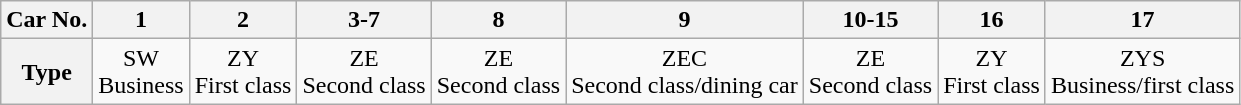<table class="wikitable" style="text-align: center">
<tr>
<th>Car No.</th>
<th>1</th>
<th>2</th>
<th>3-7</th>
<th>8</th>
<th>9</th>
<th>10-15</th>
<th>16</th>
<th>17</th>
</tr>
<tr>
<th>Type</th>
<td>SW<br>Business</td>
<td>ZY<br>First class</td>
<td>ZE<br>Second class</td>
<td>ZE<br>Second class </td>
<td>ZEC<br>Second class/dining car</td>
<td>ZE<br>Second class</td>
<td>ZY<br>First class</td>
<td>ZYS<br>Business/first class</td>
</tr>
</table>
